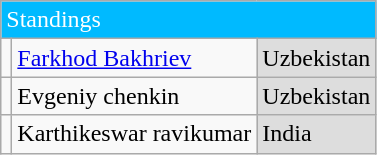<table class="wikitable">
<tr>
<td colspan="3" style="background:#00baff;color:#fff">Standings</td>
</tr>
<tr>
<td></td>
<td><a href='#'>Farkhod Bakhriev</a></td>
<td style="background:#dddddd"> Uzbekistan</td>
</tr>
<tr>
<td></td>
<td>Evgeniy chenkin</td>
<td style="background:#dddddd"> Uzbekistan</td>
</tr>
<tr>
<td></td>
<td>Karthikeswar ravikumar</td>
<td style="background:#dddddd"> India</td>
</tr>
</table>
